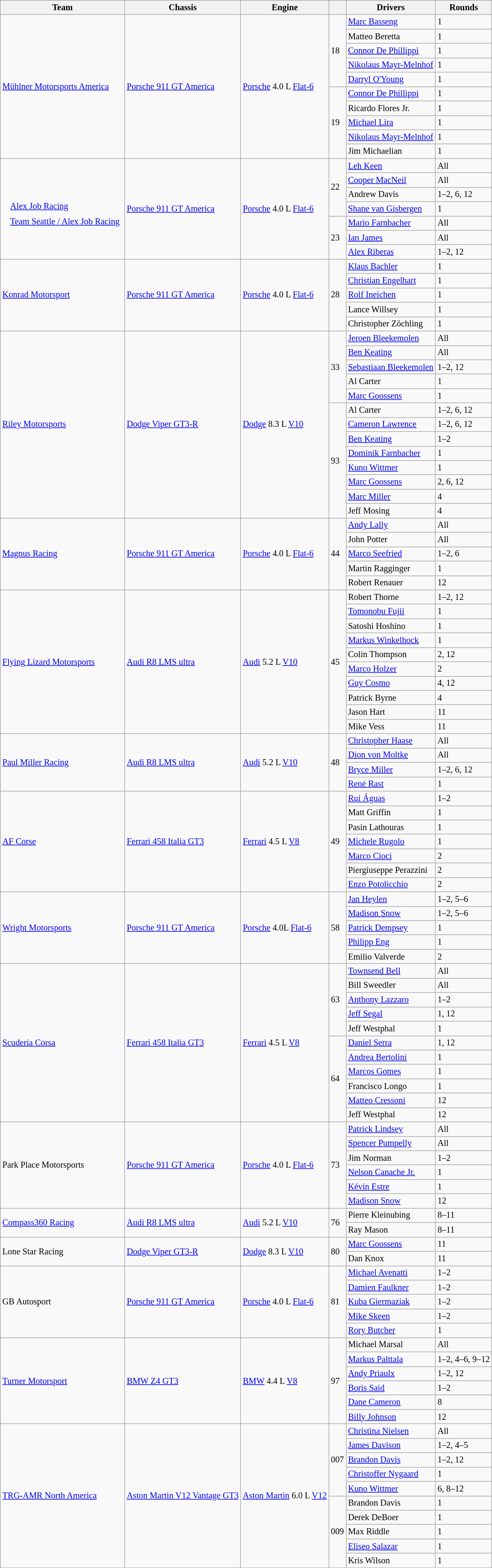<table class="wikitable" style="font-size: 85%">
<tr>
<th>Team</th>
<th>Chassis</th>
<th>Engine</th>
<th></th>
<th>Drivers</th>
<th>Rounds</th>
</tr>
<tr>
<td rowspan=10> <a href='#'>Mühlner Motorsports America</a></td>
<td rowspan=10><a href='#'>Porsche 911 GT America</a></td>
<td rowspan=10><a href='#'>Porsche</a> 4.0 L <a href='#'>Flat-6</a></td>
<td rowspan=5>18</td>
<td> <a href='#'>Marc Basseng</a></td>
<td>1</td>
</tr>
<tr>
<td> Matteo Beretta</td>
<td>1</td>
</tr>
<tr>
<td> <a href='#'>Connor De Phillippi</a></td>
<td>1</td>
</tr>
<tr>
<td> <a href='#'>Nikolaus Mayr-Melnhof</a></td>
<td>1</td>
</tr>
<tr>
<td> <a href='#'>Darryl O'Young</a></td>
<td>1</td>
</tr>
<tr>
<td rowspan=5>19</td>
<td> <a href='#'>Connor De Phillippi</a></td>
<td>1</td>
</tr>
<tr>
<td> Ricardo Flores Jr.</td>
<td>1</td>
</tr>
<tr>
<td> <a href='#'>Michael Lira</a></td>
<td>1</td>
</tr>
<tr>
<td> <a href='#'>Nikolaus Mayr-Melnhof</a></td>
<td>1</td>
</tr>
<tr>
<td> Jim Michaelian</td>
<td>1</td>
</tr>
<tr>
<td rowspan=7><br><table style="float: left; border-top:transparent; border-right:transparent; border-bottom:transparent; border-left:transparent;">
<tr>
<td style=" border-top:transparent; border-right:transparent; border-bottom:transparent; border-left:transparent;" rowspan=9></td>
<td style=" border-top:transparent; border-right:transparent; border-bottom:transparent; border-left:transparent;"><a href='#'>Alex Job Racing</a></td>
</tr>
<tr>
<td style=" border-top:transparent; border-right:transparent; border-bottom:transparent; border-left:transparent;"><a href='#'>Team Seattle / Alex Job Racing</a></td>
</tr>
</table>
</td>
<td rowspan=7><a href='#'>Porsche 911 GT America</a></td>
<td rowspan=7><a href='#'>Porsche</a> 4.0 L <a href='#'>Flat-6</a></td>
<td rowspan=4>22</td>
<td> <a href='#'>Leh Keen</a></td>
<td>All</td>
</tr>
<tr>
<td> <a href='#'>Cooper MacNeil</a></td>
<td>All</td>
</tr>
<tr>
<td> Andrew Davis</td>
<td>1–2, 6, 12</td>
</tr>
<tr>
<td> <a href='#'>Shane van Gisbergen</a></td>
<td>1</td>
</tr>
<tr>
<td rowspan=3>23</td>
<td> <a href='#'>Mario Farnbacher</a></td>
<td>All</td>
</tr>
<tr>
<td> <a href='#'>Ian James</a></td>
<td>All</td>
</tr>
<tr>
<td> <a href='#'>Alex Riberas</a></td>
<td>1–2, 12</td>
</tr>
<tr>
<td rowspan=5> <a href='#'>Konrad Motorsport</a></td>
<td rowspan=5><a href='#'>Porsche 911 GT America</a></td>
<td rowspan=5><a href='#'>Porsche</a> 4.0 L <a href='#'>Flat-6</a></td>
<td rowspan=5>28</td>
<td> <a href='#'>Klaus Bachler</a></td>
<td>1</td>
</tr>
<tr>
<td> <a href='#'>Christian Engelhart</a></td>
<td>1</td>
</tr>
<tr>
<td> <a href='#'>Rolf Ineichen</a></td>
<td>1</td>
</tr>
<tr>
<td> Lance Willsey</td>
<td>1</td>
</tr>
<tr>
<td> Christopher Zöchling</td>
<td>1</td>
</tr>
<tr>
<td rowspan=13> <a href='#'>Riley Motorsports</a></td>
<td rowspan=13><a href='#'>Dodge Viper GT3-R</a></td>
<td rowspan=13><a href='#'>Dodge</a> 8.3 L <a href='#'>V10</a></td>
<td rowspan=5>33</td>
<td> <a href='#'>Jeroen Bleekemolen</a></td>
<td>All</td>
</tr>
<tr>
<td> <a href='#'>Ben Keating</a></td>
<td>All</td>
</tr>
<tr>
<td> <a href='#'>Sebastiaan Bleekemolen</a></td>
<td>1–2, 12</td>
</tr>
<tr>
<td> Al Carter</td>
<td>1</td>
</tr>
<tr>
<td> <a href='#'>Marc Goossens</a></td>
<td>1</td>
</tr>
<tr>
<td rowspan=8>93</td>
<td> Al Carter</td>
<td>1–2, 6, 12</td>
</tr>
<tr>
<td> <a href='#'>Cameron Lawrence</a></td>
<td>1–2, 6, 12</td>
</tr>
<tr>
<td> <a href='#'>Ben Keating</a></td>
<td>1–2</td>
</tr>
<tr>
<td> <a href='#'>Dominik Farnbacher</a></td>
<td>1</td>
</tr>
<tr>
<td> <a href='#'>Kuno Wittmer</a></td>
<td>1</td>
</tr>
<tr>
<td> <a href='#'>Marc Goossens</a></td>
<td>2, 6, 12</td>
</tr>
<tr>
<td> <a href='#'>Marc Miller</a></td>
<td>4</td>
</tr>
<tr>
<td> Jeff Mosing</td>
<td>4</td>
</tr>
<tr>
<td rowspan=5> <a href='#'>Magnus Racing</a></td>
<td rowspan=5><a href='#'>Porsche 911 GT America</a></td>
<td rowspan=5><a href='#'>Porsche</a> 4.0 L <a href='#'>Flat-6</a></td>
<td rowspan=5>44</td>
<td> <a href='#'>Andy Lally</a></td>
<td>All</td>
</tr>
<tr>
<td> John Potter</td>
<td>All</td>
</tr>
<tr>
<td> <a href='#'>Marco Seefried</a></td>
<td>1–2, 6</td>
</tr>
<tr>
<td> Martin Ragginger</td>
<td>1</td>
</tr>
<tr>
<td> Robert Renauer</td>
<td>12</td>
</tr>
<tr>
<td rowspan=10> <a href='#'>Flying Lizard Motorsports</a></td>
<td rowspan=10><a href='#'>Audi R8 LMS ultra</a></td>
<td rowspan=10><a href='#'>Audi</a> 5.2 L <a href='#'>V10</a></td>
<td rowspan=10>45</td>
<td> Robert Thorne</td>
<td>1–2, 12</td>
</tr>
<tr>
<td> <a href='#'>Tomonobu Fujii</a></td>
<td>1</td>
</tr>
<tr>
<td> Satoshi Hoshino</td>
<td>1</td>
</tr>
<tr>
<td> <a href='#'>Markus Winkelhock</a></td>
<td>1</td>
</tr>
<tr>
<td> Colin Thompson</td>
<td>2, 12</td>
</tr>
<tr>
<td> <a href='#'>Marco Holzer</a></td>
<td>2</td>
</tr>
<tr>
<td> <a href='#'>Guy Cosmo</a></td>
<td>4, 12</td>
</tr>
<tr>
<td> Patrick Byrne</td>
<td>4</td>
</tr>
<tr>
<td> Jason Hart</td>
<td>11</td>
</tr>
<tr>
<td> Mike Vess</td>
<td>11</td>
</tr>
<tr>
<td rowspan=4> <a href='#'>Paul Miller Racing</a></td>
<td rowspan=4><a href='#'>Audi R8 LMS ultra</a></td>
<td rowspan=4><a href='#'>Audi</a> 5.2 L <a href='#'>V10</a></td>
<td rowspan=4>48</td>
<td> <a href='#'>Christopher Haase</a></td>
<td>All</td>
</tr>
<tr>
<td> <a href='#'>Dion von Moltke</a></td>
<td>All</td>
</tr>
<tr>
<td> <a href='#'>Bryce Miller</a></td>
<td>1–2, 6, 12</td>
</tr>
<tr>
<td> <a href='#'>René Rast</a></td>
<td>1</td>
</tr>
<tr>
<td rowspan=7> <a href='#'>AF Corse</a></td>
<td rowspan=7><a href='#'>Ferrari 458 Italia GT3</a></td>
<td rowspan=7><a href='#'>Ferrari</a> 4.5 L <a href='#'>V8</a></td>
<td rowspan=7>49</td>
<td> <a href='#'>Rui Águas</a></td>
<td>1–2</td>
</tr>
<tr>
<td> Matt Griffin</td>
<td>1</td>
</tr>
<tr>
<td> Pasin Lathouras</td>
<td>1</td>
</tr>
<tr>
<td> <a href='#'>Michele Rugolo</a></td>
<td>1</td>
</tr>
<tr>
<td> <a href='#'>Marco Cioci</a></td>
<td>2</td>
</tr>
<tr>
<td> Piergiuseppe Perazzini</td>
<td>2</td>
</tr>
<tr>
<td> <a href='#'>Enzo Potolicchio</a></td>
<td>2</td>
</tr>
<tr>
<td rowspan=5> <a href='#'>Wright Motorsports</a></td>
<td rowspan=5><a href='#'>Porsche 911 GT America</a></td>
<td rowspan=5><a href='#'>Porsche</a> 4.0L <a href='#'>Flat-6</a></td>
<td rowspan=5>58</td>
<td> <a href='#'>Jan Heylen</a></td>
<td>1–2, 5–6</td>
</tr>
<tr>
<td> <a href='#'>Madison Snow</a></td>
<td>1–2, 5–6</td>
</tr>
<tr>
<td> <a href='#'>Patrick Dempsey</a></td>
<td>1</td>
</tr>
<tr>
<td> <a href='#'>Philipp Eng</a></td>
<td>1</td>
</tr>
<tr>
<td> Emilio Valverde</td>
<td>2</td>
</tr>
<tr>
<td rowspan=11> <a href='#'>Scuderia Corsa</a></td>
<td rowspan=11><a href='#'>Ferrari 458 Italia GT3</a></td>
<td rowspan=11><a href='#'>Ferrari</a> 4.5 L <a href='#'>V8</a></td>
<td rowspan=5>63</td>
<td> <a href='#'>Townsend Bell</a></td>
<td>All</td>
</tr>
<tr>
<td> Bill Sweedler</td>
<td>All</td>
</tr>
<tr>
<td> <a href='#'>Anthony Lazzaro</a></td>
<td>1–2</td>
</tr>
<tr>
<td> <a href='#'>Jeff Segal</a></td>
<td>1, 12</td>
</tr>
<tr>
<td> Jeff Westphal</td>
<td>1</td>
</tr>
<tr>
<td rowspan=6>64</td>
<td> <a href='#'>Daniel Serra</a></td>
<td>1, 12</td>
</tr>
<tr>
<td> <a href='#'>Andrea Bertolini</a></td>
<td>1</td>
</tr>
<tr>
<td> <a href='#'>Marcos Gomes</a></td>
<td>1</td>
</tr>
<tr>
<td> Francisco Longo</td>
<td>1</td>
</tr>
<tr>
<td> <a href='#'>Matteo Cressoni</a></td>
<td>12</td>
</tr>
<tr>
<td> Jeff Westphal</td>
<td>12</td>
</tr>
<tr>
<td rowspan=6> Park Place Motorsports</td>
<td rowspan=6><a href='#'>Porsche 911 GT America</a></td>
<td rowspan=6><a href='#'>Porsche</a> 4.0 L <a href='#'>Flat-6</a></td>
<td rowspan=6>73</td>
<td> <a href='#'>Patrick Lindsey</a></td>
<td>All</td>
</tr>
<tr>
<td> <a href='#'>Spencer Pumpelly</a></td>
<td>All</td>
</tr>
<tr>
<td> Jim Norman</td>
<td>1–2</td>
</tr>
<tr>
<td> <a href='#'>Nelson Canache Jr.</a></td>
<td>1</td>
</tr>
<tr>
<td> <a href='#'>Kévin Estre</a></td>
<td>1</td>
</tr>
<tr>
<td> <a href='#'>Madison Snow</a></td>
<td>12</td>
</tr>
<tr>
<td rowspan=2> <a href='#'>Compass360 Racing</a></td>
<td rowspan=2><a href='#'>Audi R8 LMS ultra</a></td>
<td rowspan=2><a href='#'>Audi</a> 5.2 L <a href='#'>V10</a></td>
<td rowspan=2>76</td>
<td> Pierre Kleinubing</td>
<td>8–11</td>
</tr>
<tr>
<td> Ray Mason</td>
<td>8–11</td>
</tr>
<tr>
<td rowspan=2> Lone Star Racing</td>
<td rowspan=2><a href='#'>Dodge Viper GT3-R</a></td>
<td rowspan=2><a href='#'>Dodge</a> 8.3 L <a href='#'>V10</a></td>
<td rowspan=2>80</td>
<td> <a href='#'>Marc Goossens</a></td>
<td>11</td>
</tr>
<tr>
<td> Dan Knox</td>
<td>11</td>
</tr>
<tr>
<td rowspan=5> GB Autosport</td>
<td rowspan=5><a href='#'>Porsche 911 GT America</a></td>
<td rowspan=5><a href='#'>Porsche</a> 4.0 L <a href='#'>Flat-6</a></td>
<td rowspan=5>81</td>
<td> <a href='#'>Michael Avenatti</a></td>
<td>1–2</td>
</tr>
<tr>
<td> <a href='#'>Damien Faulkner</a></td>
<td>1–2</td>
</tr>
<tr>
<td> <a href='#'>Kuba Giermaziak</a></td>
<td>1–2</td>
</tr>
<tr>
<td> <a href='#'>Mike Skeen</a></td>
<td>1–2</td>
</tr>
<tr>
<td> <a href='#'>Rory Butcher</a></td>
<td>1</td>
</tr>
<tr>
<td rowspan=6> <a href='#'>Turner Motorsport</a></td>
<td rowspan=6><a href='#'>BMW Z4 GT3</a></td>
<td rowspan=6><a href='#'>BMW</a> 4.4 L <a href='#'>V8</a></td>
<td rowspan=6>97</td>
<td> Michael Marsal</td>
<td>All</td>
</tr>
<tr>
<td> <a href='#'>Markus Palttala</a></td>
<td>1–2, 4–6, 9–12</td>
</tr>
<tr>
<td> <a href='#'>Andy Priaulx</a></td>
<td>1–2, 12</td>
</tr>
<tr>
<td> <a href='#'>Boris Said</a></td>
<td>1–2</td>
</tr>
<tr>
<td> <a href='#'>Dane Cameron</a></td>
<td>8</td>
</tr>
<tr>
<td> <a href='#'>Billy Johnson</a></td>
<td>12</td>
</tr>
<tr>
<td rowspan=10> <a href='#'>TRG-AMR North America</a></td>
<td rowspan=10><a href='#'>Aston Martin V12 Vantage GT3</a></td>
<td rowspan=10><a href='#'>Aston Martin</a> 6.0 L <a href='#'>V12</a></td>
<td rowspan=5>007</td>
<td> <a href='#'>Christina Nielsen</a></td>
<td>All</td>
</tr>
<tr>
<td> <a href='#'>James Davison</a></td>
<td>1–2, 4–5</td>
</tr>
<tr>
<td> <a href='#'>Brandon Davis</a></td>
<td>1–2, 12</td>
</tr>
<tr>
<td> <a href='#'>Christoffer Nygaard</a></td>
<td>1</td>
</tr>
<tr>
<td> <a href='#'>Kuno Wittmer</a></td>
<td>6, 8–12</td>
</tr>
<tr>
<td rowspan=5>009</td>
<td> Brandon Davis</td>
<td>1</td>
</tr>
<tr>
<td> Derek DeBoer</td>
<td>1</td>
</tr>
<tr>
<td> Max Riddle</td>
<td>1</td>
</tr>
<tr>
<td> <a href='#'>Eliseo Salazar</a></td>
<td>1</td>
</tr>
<tr>
<td> Kris Wilson</td>
<td>1</td>
</tr>
</table>
